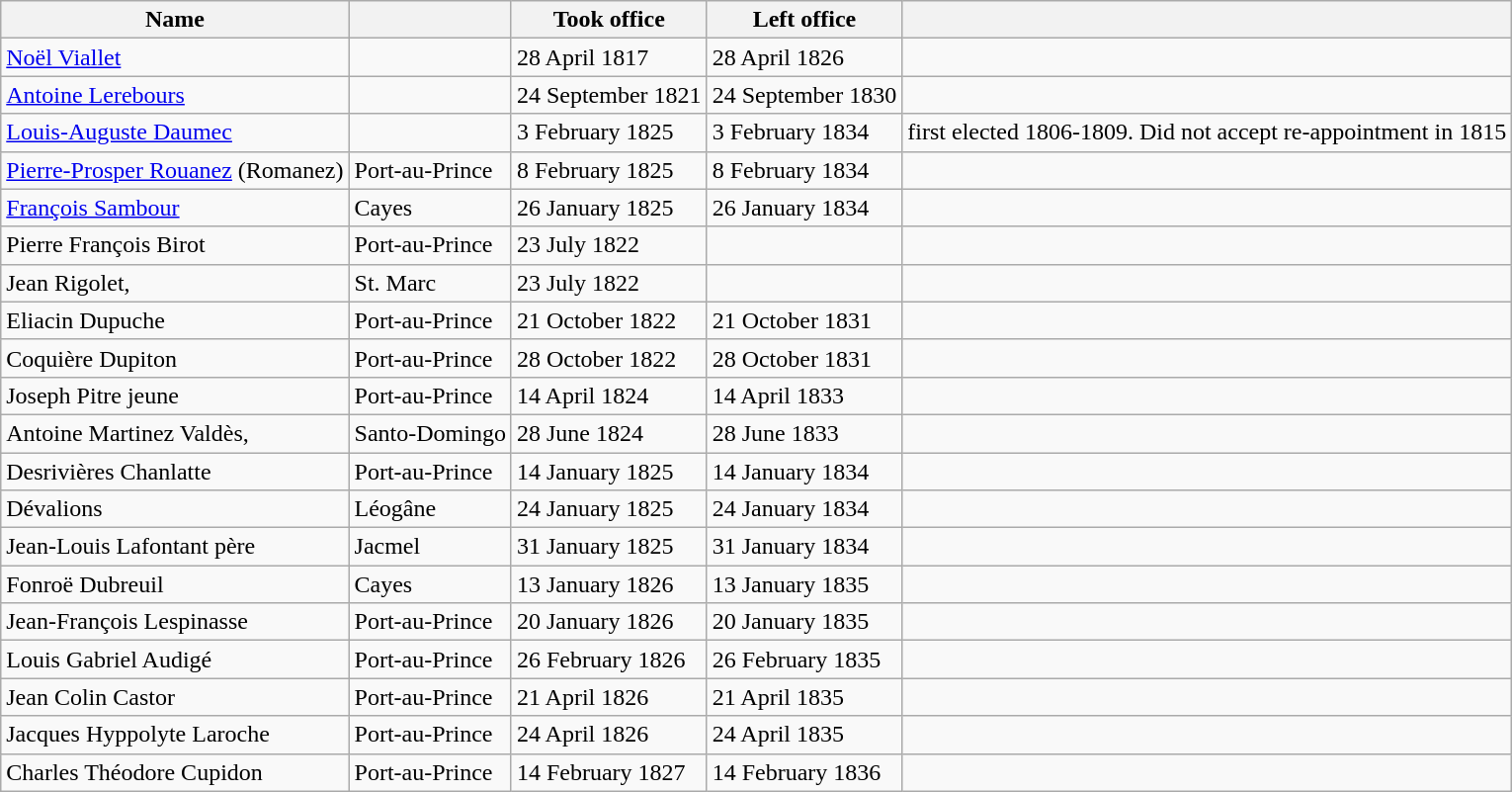<table class="wikitable">
<tr>
<th>Name</th>
<th></th>
<th>Took office</th>
<th>Left office</th>
<th></th>
</tr>
<tr>
<td><a href='#'>Noël Viallet</a></td>
<td></td>
<td>28 April 1817</td>
<td>28 April 1826</td>
<td></td>
</tr>
<tr>
<td><a href='#'>Antoine Lerebours</a></td>
<td></td>
<td>24 September 1821</td>
<td>24 September 1830</td>
<td></td>
</tr>
<tr>
<td><a href='#'>Louis-Auguste Daumec</a></td>
<td></td>
<td>3 February 1825</td>
<td>3 February 1834</td>
<td>first elected 1806-1809. Did not accept re-appointment in 1815</td>
</tr>
<tr>
<td><a href='#'>Pierre-Prosper Rouanez</a> (Romanez)</td>
<td>Port-au-Prince</td>
<td>8 February 1825</td>
<td>8 February 1834</td>
<td></td>
</tr>
<tr>
<td><a href='#'>François Sambour</a></td>
<td>Cayes</td>
<td>26 January 1825</td>
<td>26 January 1834</td>
<td></td>
</tr>
<tr>
<td>Pierre François Birot</td>
<td>Port-au-Prince</td>
<td>23 July 1822</td>
<td></td>
<td></td>
</tr>
<tr>
<td>Jean Rigolet,</td>
<td>St. Marc</td>
<td>23 July 1822</td>
<td></td>
<td></td>
</tr>
<tr>
<td>Eliacin Dupuche</td>
<td>Port-au-Prince</td>
<td>21 October 1822</td>
<td>21 October 1831</td>
<td></td>
</tr>
<tr>
<td>Coquière Dupiton</td>
<td>Port-au-Prince</td>
<td>28 October 1822</td>
<td>28 October 1831</td>
<td></td>
</tr>
<tr>
<td>Joseph Pitre jeune</td>
<td>Port-au-Prince</td>
<td>14 April 1824</td>
<td>14 April 1833</td>
<td></td>
</tr>
<tr>
<td>Antoine Martinez Valdès,</td>
<td>Santo-Domingo</td>
<td>28 June 1824</td>
<td>28 June 1833</td>
<td></td>
</tr>
<tr>
<td>Desrivières Chanlatte</td>
<td>Port-au-Prince</td>
<td>14 January 1825</td>
<td>14 January 1834</td>
<td></td>
</tr>
<tr>
<td>Dévalions</td>
<td>Léogâne</td>
<td>24 January 1825</td>
<td>24 January 1834</td>
<td></td>
</tr>
<tr>
<td>Jean-Louis Lafontant père</td>
<td>Jacmel</td>
<td>31 January 1825</td>
<td>31 January 1834</td>
<td></td>
</tr>
<tr>
<td>Fonroë Dubreuil</td>
<td>Cayes</td>
<td>13 January 1826</td>
<td>13 January 1835</td>
<td></td>
</tr>
<tr>
<td>Jean-François Lespinasse</td>
<td>Port-au-Prince</td>
<td>20 January 1826</td>
<td>20 January 1835</td>
<td></td>
</tr>
<tr>
<td>Louis Gabriel Audigé</td>
<td>Port-au-Prince</td>
<td>26 February 1826</td>
<td>26 February 1835</td>
<td></td>
</tr>
<tr>
<td>Jean Colin Castor</td>
<td>Port-au-Prince</td>
<td>21 April 1826</td>
<td>21 April 1835</td>
<td></td>
</tr>
<tr>
<td>Jacques Hyppolyte Laroche</td>
<td>Port-au-Prince</td>
<td>24 April 1826</td>
<td>24 April 1835</td>
<td></td>
</tr>
<tr>
<td>Charles Théodore Cupidon</td>
<td>Port-au-Prince</td>
<td>14 February 1827</td>
<td>14 February 1836</td>
<td></td>
</tr>
</table>
